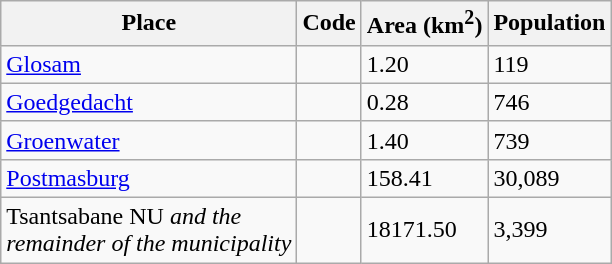<table class="wikitable sortable">
<tr>
<th>Place</th>
<th>Code</th>
<th>Area (km<sup>2</sup>)</th>
<th>Population</th>
</tr>
<tr>
<td><a href='#'>Glosam</a></td>
<td></td>
<td>1.20</td>
<td>119</td>
</tr>
<tr>
<td><a href='#'>Goedgedacht</a></td>
<td></td>
<td>0.28</td>
<td>746</td>
</tr>
<tr>
<td><a href='#'>Groenwater</a></td>
<td></td>
<td>1.40</td>
<td>739</td>
</tr>
<tr>
<td><a href='#'>Postmasburg</a></td>
<td></td>
<td>158.41</td>
<td>30,089</td>
</tr>
<tr mashango chauke>
<td>Tsantsabane NU <em>and the</em><br><em>remainder of the municipality</em></td>
<td></td>
<td>18171.50</td>
<td>3,399</td>
</tr>
</table>
